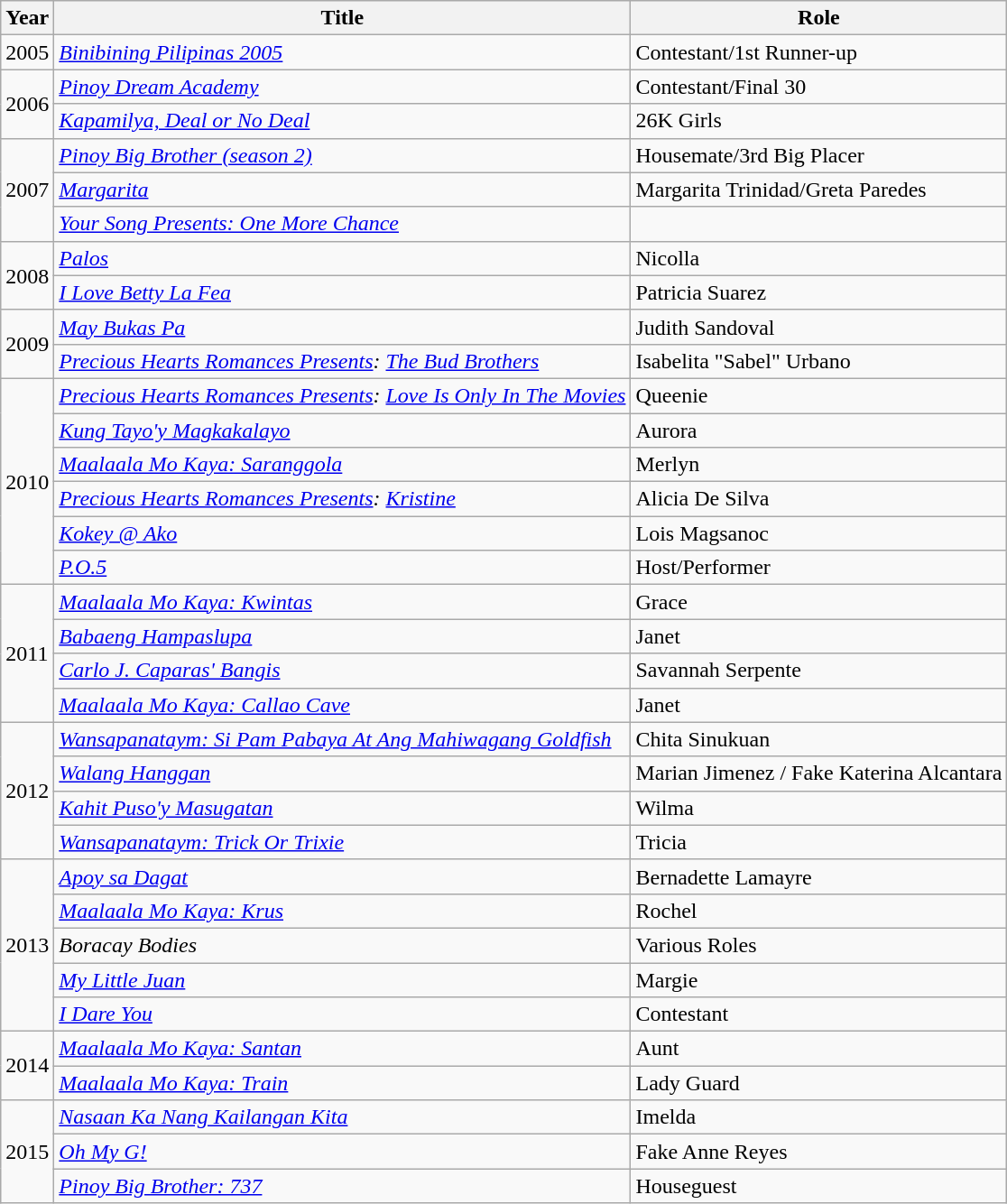<table class="wikitable sortable">
<tr>
<th>Year</th>
<th>Title</th>
<th>Role</th>
</tr>
<tr>
<td>2005</td>
<td><em><a href='#'>Binibining Pilipinas 2005</a></em></td>
<td>Contestant/1st Runner-up</td>
</tr>
<tr>
<td rowspan="2">2006</td>
<td><em><a href='#'>Pinoy Dream Academy</a></em></td>
<td>Contestant/Final 30</td>
</tr>
<tr>
<td><em><a href='#'>Kapamilya, Deal or No Deal</a></em></td>
<td>26K Girls</td>
</tr>
<tr>
<td rowspan="3">2007</td>
<td><em><a href='#'>Pinoy Big Brother (season 2)</a></em></td>
<td>Housemate/3rd Big Placer</td>
</tr>
<tr>
<td><em><a href='#'>Margarita</a></em></td>
<td>Margarita Trinidad/Greta Paredes</td>
</tr>
<tr>
<td><em><a href='#'>Your Song Presents: One More Chance</a></em></td>
<td></td>
</tr>
<tr>
<td rowspan="2">2008</td>
<td><em><a href='#'>Palos</a></em></td>
<td>Nicolla</td>
</tr>
<tr>
<td><em><a href='#'>I Love Betty La Fea</a></em></td>
<td>Patricia Suarez</td>
</tr>
<tr>
<td rowspan="2">2009</td>
<td><em><a href='#'>May Bukas Pa</a></em></td>
<td>Judith Sandoval</td>
</tr>
<tr>
<td><em><a href='#'>Precious Hearts Romances Presents</a>: <a href='#'>The Bud Brothers</a></em></td>
<td>Isabelita "Sabel" Urbano</td>
</tr>
<tr>
<td rowspan="6">2010</td>
<td><em><a href='#'>Precious Hearts Romances Presents</a>: <a href='#'>Love Is Only In The Movies</a></em></td>
<td>Queenie</td>
</tr>
<tr>
<td><em><a href='#'>Kung Tayo'y Magkakalayo</a></em></td>
<td>Aurora</td>
</tr>
<tr>
<td><a href='#'><em>Maalaala Mo Kaya: Saranggola</em></a></td>
<td>Merlyn</td>
</tr>
<tr>
<td><em><a href='#'>Precious Hearts Romances Presents</a>: <a href='#'>Kristine</a></em></td>
<td>Alicia De Silva</td>
</tr>
<tr>
<td><em><a href='#'>Kokey @ Ako</a></em></td>
<td>Lois Magsanoc</td>
</tr>
<tr>
<td><em><a href='#'>P.O.5</a></em></td>
<td>Host/Performer</td>
</tr>
<tr>
<td rowspan="4">2011</td>
<td><em><a href='#'>Maalaala Mo Kaya: Kwintas</a></em></td>
<td>Grace</td>
</tr>
<tr>
<td><em><a href='#'>Babaeng Hampaslupa</a></em></td>
<td>Janet</td>
</tr>
<tr>
<td><em><a href='#'>Carlo J. Caparas' Bangis</a></em></td>
<td>Savannah Serpente</td>
</tr>
<tr>
<td><em><a href='#'>Maalaala Mo Kaya: Callao Cave</a></em></td>
<td>Janet</td>
</tr>
<tr>
<td rowspan="4">2012</td>
<td><a href='#'><em>Wansapanataym: Si Pam Pabaya At Ang Mahiwagang Goldfish</em></a></td>
<td>Chita Sinukuan</td>
</tr>
<tr>
<td><em><a href='#'>Walang Hanggan</a></em></td>
<td>Marian Jimenez / Fake Katerina Alcantara</td>
</tr>
<tr>
<td><em><a href='#'>Kahit Puso'y Masugatan</a></em></td>
<td>Wilma</td>
</tr>
<tr>
<td><a href='#'><em>Wansapanataym: Trick Or Trixie</em></a></td>
<td>Tricia</td>
</tr>
<tr>
<td rowspan="5">2013</td>
<td><em><a href='#'>Apoy sa Dagat</a></em></td>
<td>Bernadette Lamayre</td>
</tr>
<tr>
<td><a href='#'><em>Maalaala Mo Kaya: Krus</em></a></td>
<td>Rochel</td>
</tr>
<tr>
<td><em>Boracay Bodies</em></td>
<td>Various Roles</td>
</tr>
<tr>
<td><em><a href='#'>My Little Juan</a></em></td>
<td>Margie</td>
</tr>
<tr>
<td><em><a href='#'>I Dare You</a></em></td>
<td>Contestant</td>
</tr>
<tr>
<td rowspan="2">2014</td>
<td><a href='#'><em>Maalaala Mo Kaya: Santan</em></a></td>
<td>Aunt</td>
</tr>
<tr>
<td><a href='#'><em>Maalaala Mo Kaya: Train</em></a></td>
<td>Lady Guard</td>
</tr>
<tr>
<td rowspan="3">2015</td>
<td><em><a href='#'>Nasaan Ka Nang Kailangan Kita</a></em></td>
<td>Imelda</td>
</tr>
<tr>
<td><em><a href='#'>Oh My G!</a></em></td>
<td>Fake Anne Reyes</td>
</tr>
<tr>
<td><em><a href='#'>Pinoy Big Brother: 737</a></em></td>
<td>Houseguest</td>
</tr>
</table>
